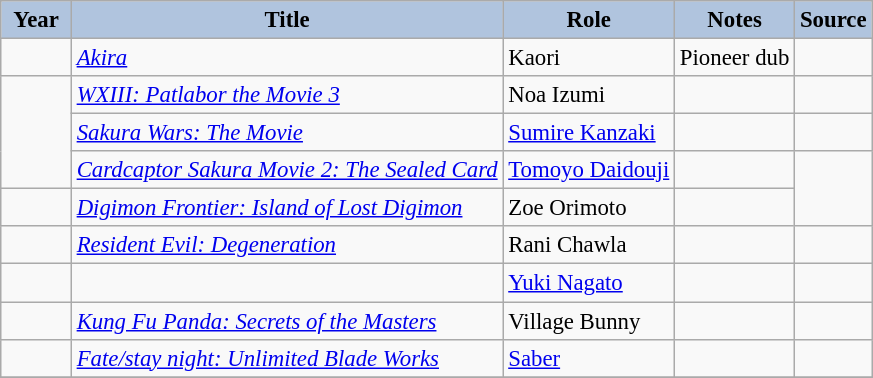<table class="wikitable sortable plainrowheaders" style="width=95%; font-size: 95%;">
<tr>
<th scope="col" style="background:#b0c4de; width:40px;">Year </th>
<th scope="col" style="background:#b0c4de;">Title</th>
<th scope="col" style="background:#b0c4de;">Role</th>
<th scope="col" style="background:#b0c4de;" class="unsortable">Notes</th>
<th scope="col" style="background:#b0c4de;" class="unsortable">Source</th>
</tr>
<tr>
<td></td>
<td><em><a href='#'>Akira</a></em></td>
<td>Kaori</td>
<td>Pioneer dub</td>
<td></td>
</tr>
<tr>
<td rowspan="3"></td>
<td><em><a href='#'>WXIII: Patlabor the Movie 3</a></em></td>
<td>Noa Izumi</td>
<td></td>
<td></td>
</tr>
<tr>
<td><em><a href='#'>Sakura Wars: The Movie</a></em></td>
<td><a href='#'>Sumire Kanzaki</a></td>
<td></td>
<td></td>
</tr>
<tr>
<td><em><a href='#'>Cardcaptor Sakura Movie 2: The Sealed Card</a></em></td>
<td><a href='#'>Tomoyo Daidouji</a></td>
<td></td>
<td rowspan="2"></td>
</tr>
<tr>
<td></td>
<td><em><a href='#'>Digimon Frontier: Island of Lost Digimon</a></em></td>
<td>Zoe Orimoto</td>
<td></td>
</tr>
<tr>
<td></td>
<td><em><a href='#'>Resident Evil: Degeneration</a></em></td>
<td>Rani Chawla</td>
<td></td>
<td></td>
</tr>
<tr>
<td></td>
<td><em></em></td>
<td><a href='#'>Yuki Nagato</a></td>
<td></td>
<td></td>
</tr>
<tr>
<td></td>
<td><em><a href='#'>Kung Fu Panda: Secrets of the Masters</a></em></td>
<td>Village Bunny</td>
<td></td>
<td></td>
</tr>
<tr>
<td></td>
<td><em><a href='#'>Fate/stay night: Unlimited Blade Works</a></em></td>
<td><a href='#'>Saber</a></td>
<td></td>
<td></td>
</tr>
<tr>
</tr>
</table>
